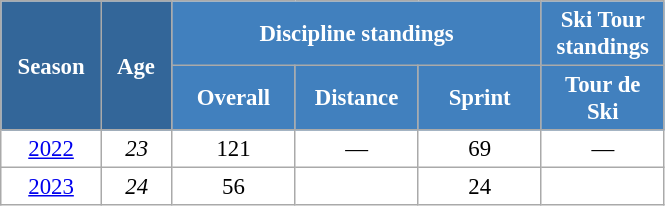<table class="wikitable" style="font-size:95%; text-align:center; border:grey solid 1px; border-collapse:collapse; background:#ffffff;">
<tr>
<th style="background-color:#369; color:white; width:60px;" rowspan="2"> Season </th>
<th style="background-color:#369; color:white; width:40px;" rowspan="2"> Age </th>
<th style="background-color:#4180be; color:white;" colspan="3">Discipline standings</th>
<th style="background-color:#4180be; color:white;" colspan="1">Ski Tour standings</th>
</tr>
<tr>
<th style="background-color:#4180be; color:white; width:75px;">Overall</th>
<th style="background-color:#4180be; color:white; width:75px;">Distance</th>
<th style="background-color:#4180be; color:white; width:75px;">Sprint</th>
<th style="background-color:#4180be; color:white; width:75px;">Tour de<br>Ski</th>
</tr>
<tr>
<td><a href='#'>2022</a></td>
<td><em>23</em></td>
<td>121</td>
<td>—</td>
<td>69</td>
<td>—</td>
</tr>
<tr>
<td><a href='#'>2023</a></td>
<td><em>24</em></td>
<td>56</td>
<td></td>
<td>24</td>
<td></td>
</tr>
</table>
